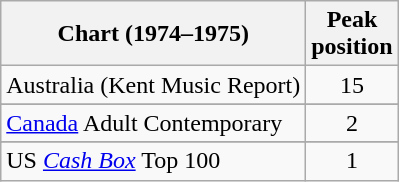<table class="wikitable sortable">
<tr>
<th align="left">Chart (1974–1975)</th>
<th align="left">Peak<br>position</th>
</tr>
<tr>
<td align="left">Australia (Kent Music Report)</td>
<td style="text-align:center;">15</td>
</tr>
<tr>
</tr>
<tr>
<td align="left"><a href='#'>Canada</a> Adult Contemporary</td>
<td style="text-align:center;">2</td>
</tr>
<tr>
</tr>
<tr>
</tr>
<tr>
</tr>
<tr>
</tr>
<tr>
<td>US <em><a href='#'>Cash Box</a></em> Top 100</td>
<td style="text-align:center;">1</td>
</tr>
</table>
